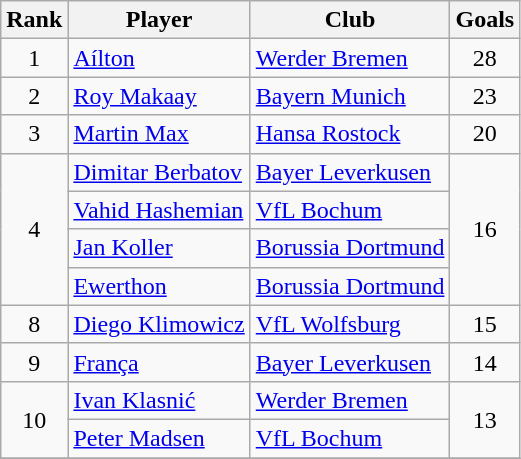<table class="wikitable sortable" style=text-align:center>
<tr>
<th>Rank</th>
<th>Player</th>
<th>Club</th>
<th>Goals</th>
</tr>
<tr>
<td>1</td>
<td align=left> <a href='#'>Aílton</a></td>
<td align=left><a href='#'>Werder Bremen</a></td>
<td>28</td>
</tr>
<tr>
<td>2</td>
<td align=left> <a href='#'>Roy Makaay</a></td>
<td align=left><a href='#'>Bayern Munich</a></td>
<td>23</td>
</tr>
<tr>
<td>3</td>
<td align=left> <a href='#'>Martin Max</a></td>
<td align=left><a href='#'>Hansa Rostock</a></td>
<td>20</td>
</tr>
<tr>
<td rowspan=4>4</td>
<td align=left> <a href='#'>Dimitar Berbatov</a></td>
<td align=left><a href='#'>Bayer Leverkusen</a></td>
<td rowspan=4>16</td>
</tr>
<tr>
<td align=left> <a href='#'>Vahid Hashemian</a></td>
<td align=left><a href='#'>VfL Bochum</a></td>
</tr>
<tr>
<td align=left> <a href='#'>Jan Koller</a></td>
<td align=left><a href='#'>Borussia Dortmund</a></td>
</tr>
<tr>
<td align=left> <a href='#'>Ewerthon</a></td>
<td align=left><a href='#'>Borussia Dortmund</a></td>
</tr>
<tr>
<td>8</td>
<td align=left> <a href='#'>Diego Klimowicz</a></td>
<td align=left><a href='#'>VfL Wolfsburg</a></td>
<td>15</td>
</tr>
<tr>
<td>9</td>
<td align=left> <a href='#'>França</a></td>
<td align=left><a href='#'>Bayer Leverkusen</a></td>
<td>14</td>
</tr>
<tr>
<td rowspan=2>10</td>
<td align=left> <a href='#'>Ivan Klasnić</a></td>
<td align=left><a href='#'>Werder Bremen</a></td>
<td rowspan=2>13</td>
</tr>
<tr>
<td align=left> <a href='#'>Peter Madsen</a></td>
<td align=left><a href='#'>VfL Bochum</a></td>
</tr>
<tr>
</tr>
</table>
